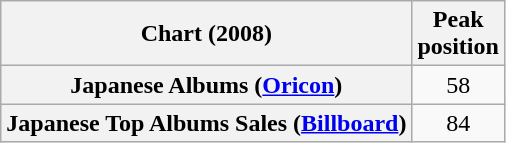<table class="wikitable plainrowheaders" style="text-align:center">
<tr>
<th scope="col">Chart (2008)</th>
<th scope="col">Peak<br> position</th>
</tr>
<tr>
<th scope="row">Japanese Albums (<a href='#'>Oricon</a>)</th>
<td>58</td>
</tr>
<tr>
<th scope="row">Japanese Top Albums Sales (<a href='#'>Billboard</a>)</th>
<td>84</td>
</tr>
</table>
